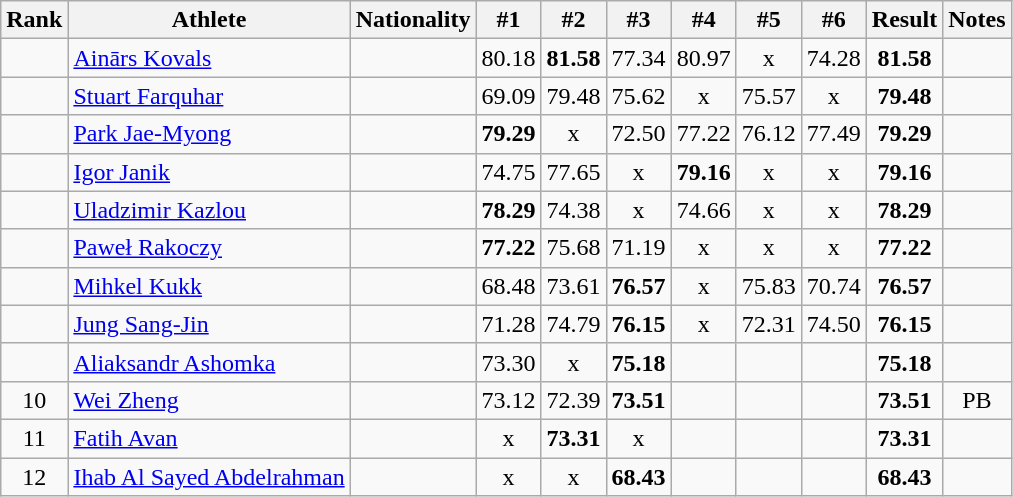<table class="wikitable sortable" style="text-align:center">
<tr>
<th>Rank</th>
<th>Athlete</th>
<th>Nationality</th>
<th>#1</th>
<th>#2</th>
<th>#3</th>
<th>#4</th>
<th>#5</th>
<th>#6</th>
<th>Result</th>
<th>Notes</th>
</tr>
<tr>
<td></td>
<td align="left"><a href='#'>Ainārs Kovals</a></td>
<td align=left></td>
<td>80.18</td>
<td><strong>81.58</strong></td>
<td>77.34</td>
<td>80.97</td>
<td>x</td>
<td>74.28</td>
<td><strong>81.58</strong></td>
<td></td>
</tr>
<tr>
<td></td>
<td align="left"><a href='#'>Stuart Farquhar</a></td>
<td align=left></td>
<td>69.09</td>
<td>79.48</td>
<td>75.62</td>
<td>x</td>
<td>75.57</td>
<td>x</td>
<td><strong>79.48</strong></td>
<td></td>
</tr>
<tr>
<td></td>
<td align="left"><a href='#'>Park Jae-Myong</a></td>
<td align=left></td>
<td><strong>79.29</strong></td>
<td>x</td>
<td>72.50</td>
<td>77.22</td>
<td>76.12</td>
<td>77.49</td>
<td><strong>79.29</strong></td>
<td></td>
</tr>
<tr>
<td></td>
<td align="left"><a href='#'>Igor Janik</a></td>
<td align=left></td>
<td>74.75</td>
<td>77.65</td>
<td>x</td>
<td><strong>79.16</strong></td>
<td>x</td>
<td>x</td>
<td><strong>79.16</strong></td>
<td></td>
</tr>
<tr>
<td></td>
<td align="left"><a href='#'>Uladzimir Kazlou</a></td>
<td align=left></td>
<td><strong>78.29</strong></td>
<td>74.38</td>
<td>x</td>
<td>74.66</td>
<td>x</td>
<td>x</td>
<td><strong>78.29</strong></td>
<td></td>
</tr>
<tr>
<td></td>
<td align="left"><a href='#'>Paweł Rakoczy</a></td>
<td align=left></td>
<td><strong>77.22</strong></td>
<td>75.68</td>
<td>71.19</td>
<td>x</td>
<td>x</td>
<td>x</td>
<td><strong>77.22</strong></td>
<td></td>
</tr>
<tr>
<td></td>
<td align="left"><a href='#'>Mihkel Kukk</a></td>
<td align=left></td>
<td>68.48</td>
<td>73.61</td>
<td><strong>76.57</strong></td>
<td>x</td>
<td>75.83</td>
<td>70.74</td>
<td><strong>76.57</strong></td>
<td></td>
</tr>
<tr>
<td></td>
<td align="left"><a href='#'>Jung Sang-Jin</a></td>
<td align=left></td>
<td>71.28</td>
<td>74.79</td>
<td><strong>76.15</strong></td>
<td>x</td>
<td>72.31</td>
<td>74.50</td>
<td><strong>76.15</strong></td>
<td></td>
</tr>
<tr>
<td></td>
<td align="left"><a href='#'>Aliaksandr Ashomka</a></td>
<td align=left></td>
<td>73.30</td>
<td>x</td>
<td><strong>75.18</strong></td>
<td></td>
<td></td>
<td></td>
<td><strong>75.18</strong></td>
<td></td>
</tr>
<tr>
<td>10</td>
<td align="left"><a href='#'>Wei Zheng</a></td>
<td align=left></td>
<td>73.12</td>
<td>72.39</td>
<td><strong>73.51</strong></td>
<td></td>
<td></td>
<td></td>
<td><strong>73.51</strong></td>
<td>PB</td>
</tr>
<tr>
<td>11</td>
<td align="left"><a href='#'>Fatih Avan</a></td>
<td align=left></td>
<td>x</td>
<td><strong>73.31</strong></td>
<td>x</td>
<td></td>
<td></td>
<td></td>
<td><strong>73.31</strong></td>
<td></td>
</tr>
<tr>
<td>12</td>
<td align="left"><a href='#'>Ihab Al Sayed Abdelrahman</a></td>
<td align=left></td>
<td>x</td>
<td>x</td>
<td><strong>68.43</strong></td>
<td></td>
<td></td>
<td></td>
<td><strong>68.43</strong></td>
<td></td>
</tr>
</table>
